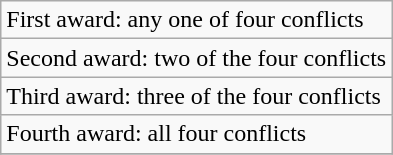<table class="wikitable">
<tr>
<td> First award: any one of four conflicts</td>
</tr>
<tr>
<td> Second award: two of the four conflicts</td>
</tr>
<tr>
<td> Third award: three of the four conflicts</td>
</tr>
<tr>
<td> Fourth award: all four conflicts</td>
</tr>
<tr>
</tr>
</table>
